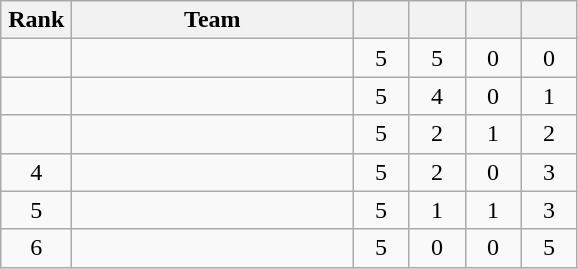<table class="wikitable" style="text-align: center;">
<tr>
<th width=40>Rank</th>
<th width=180>Team</th>
<th width=30></th>
<th width=30></th>
<th width=30></th>
<th width=30></th>
</tr>
<tr>
<td></td>
<td align=left></td>
<td>5</td>
<td>5</td>
<td>0</td>
<td>0</td>
</tr>
<tr>
<td></td>
<td align=left></td>
<td>5</td>
<td>4</td>
<td>0</td>
<td>1</td>
</tr>
<tr>
<td></td>
<td align=left></td>
<td>5</td>
<td>2</td>
<td>1</td>
<td>2</td>
</tr>
<tr>
<td>4</td>
<td align=left></td>
<td>5</td>
<td>2</td>
<td>0</td>
<td>3</td>
</tr>
<tr>
<td>5</td>
<td align=left></td>
<td>5</td>
<td>1</td>
<td>1</td>
<td>3</td>
</tr>
<tr>
<td>6</td>
<td align=left></td>
<td>5</td>
<td>0</td>
<td>0</td>
<td>5</td>
</tr>
</table>
